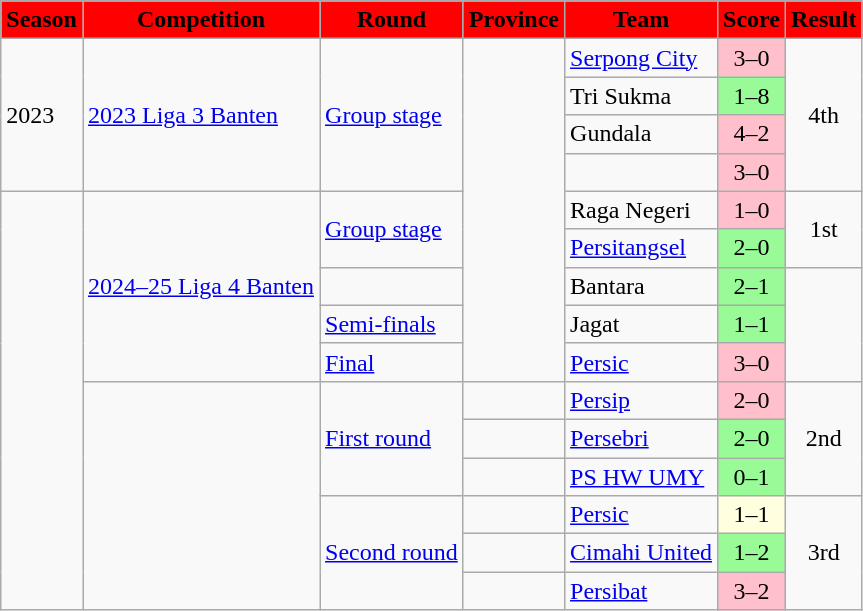<table class="wikitable">
<tr>
<th style="background:red"><span> Season</span></th>
<th style="background:red"><span> Competition</span></th>
<th style="background:red"><span> Round</span></th>
<th style="background:red"><span> Province</span></th>
<th style="background:red"><span> Team</span></th>
<th style="background:red"><span> Score</span></th>
<th style="background:red"><span> Result</span></th>
</tr>
<tr>
<td rowspan="4">2023</td>
<td rowspan="4"><a href='#'>2023 Liga 3 Banten</a></td>
<td rowspan="4"><a href='#'>Group stage</a></td>
<td rowspan="9" align="center"></td>
<td><a href='#'>Serpong City</a></td>
<td bgcolor="pink" align="center">3–0</td>
<td rowspan="4" align="center">4th</td>
</tr>
<tr>
<td>Tri Sukma</td>
<td bgcolor="palegreen" align="center">1–8</td>
</tr>
<tr>
<td>Gundala</td>
<td bgcolor="pink" align="center">4–2</td>
</tr>
<tr>
<td></td>
<td bgcolor="pink" align="center">3–0</td>
</tr>
<tr>
<td rowspan="20"></td>
<td rowspan="5"><a href='#'>2024–25 Liga 4 Banten</a></td>
<td rowspan="2"><a href='#'>Group stage</a></td>
<td>Raga Negeri</td>
<td bgcolor=pink align="center">1–0</td>
<td rowspan="2" align="center">1st</td>
</tr>
<tr>
<td><a href='#'>Persitangsel</a></td>
<td bgcolor="palegreen" align="center">2–0</td>
</tr>
<tr>
<td></td>
<td>Bantara</td>
<td bgcolor="palegreen" align="center">2–1</td>
<td rowspan="3" align="center"></td>
</tr>
<tr>
<td><a href='#'>Semi-finals</a></td>
<td>Jagat</td>
<td bgcolor="palegreen" align="center">1–1</td>
</tr>
<tr>
<td><a href='#'>Final</a></td>
<td><a href='#'>Persic</a></td>
<td bgcolor="pink" align="center">3–0</td>
</tr>
<tr>
<td rowspan="10"></td>
<td rowspan="3"><a href='#'>First round</a></td>
<td align="center"></td>
<td><a href='#'>Persip</a></td>
<td bgcolor="pink" align="center">2–0</td>
<td rowspan="3" align="center">2nd</td>
</tr>
<tr>
<td align="center"></td>
<td><a href='#'>Persebri</a></td>
<td bgcolor="palegreen" align="center">2–0</td>
</tr>
<tr>
<td align="center"></td>
<td><a href='#'>PS HW UMY</a></td>
<td bgcolor="palegreen" align="center">0–1</td>
</tr>
<tr>
<td rowspan="3"><a href='#'>Second round</a></td>
<td align="center"></td>
<td><a href='#'>Persic</a></td>
<td bgcolor="lightyellow" align="center">1–1</td>
<td rowspan="3" align="center">3rd</td>
</tr>
<tr>
<td align="center"></td>
<td><a href='#'>Cimahi United</a></td>
<td bgcolor="palegreen" align="center">1–2</td>
</tr>
<tr>
<td align="center"></td>
<td><a href='#'>Persibat</a></td>
<td bgcolor="pink" align="center">3–2</td>
</tr>
</table>
